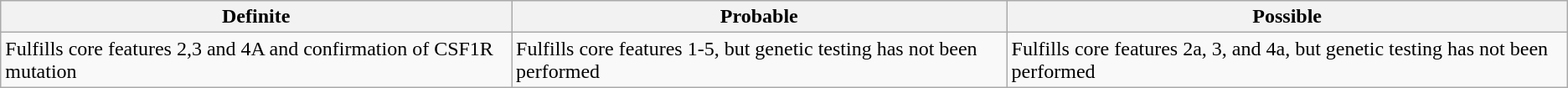<table class="wikitable">
<tr>
<th>Definite</th>
<th>Probable</th>
<th>Possible</th>
</tr>
<tr>
<td>Fulfills core features 2,3 and 4A and confirmation of CSF1R mutation</td>
<td>Fulfills core features 1-5, but genetic testing has not been performed</td>
<td>Fulfills core features 2a, 3, and 4a, but genetic testing has not been performed</td>
</tr>
</table>
